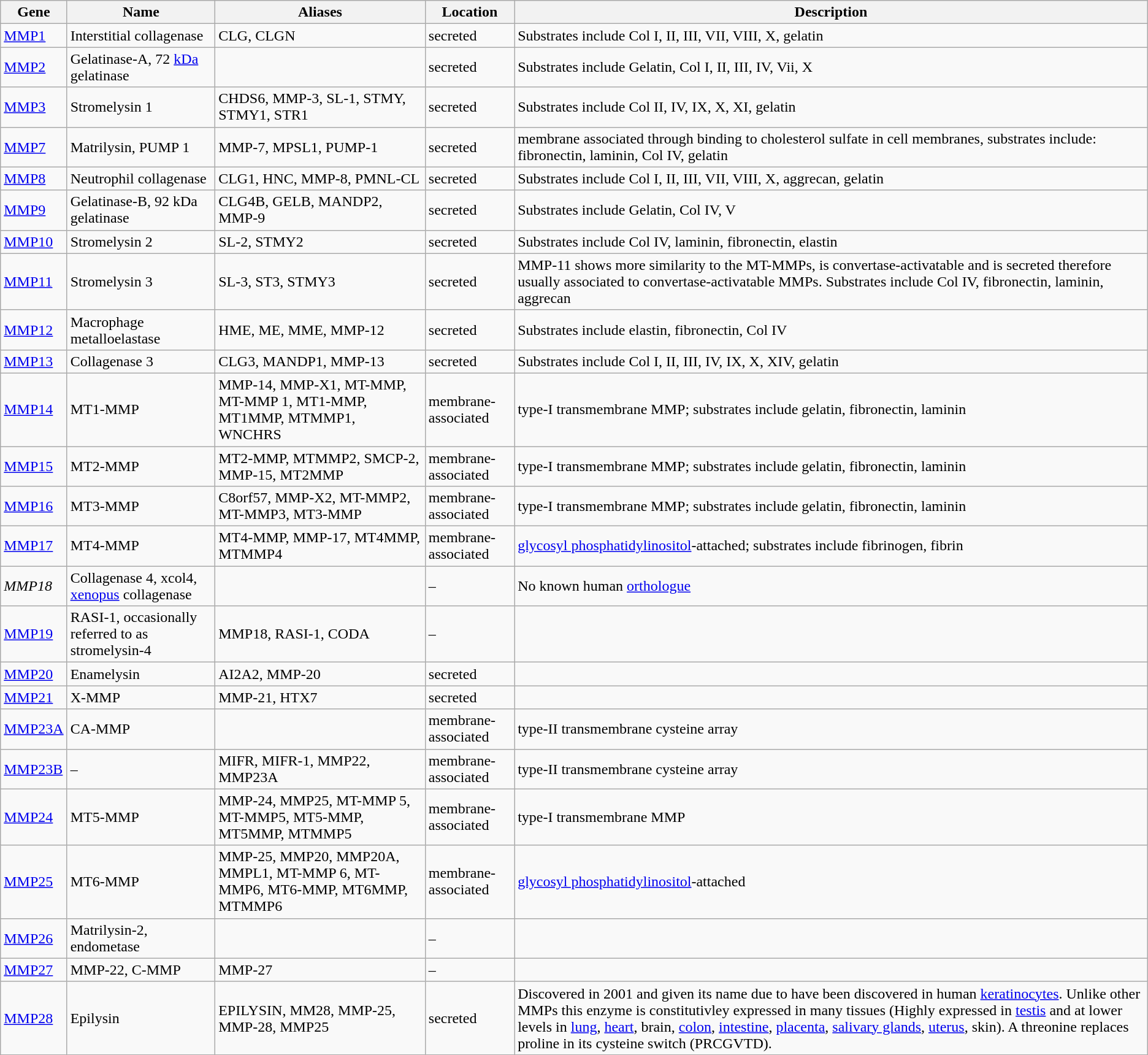<table class="sortable wikitable">
<tr>
<th>Gene</th>
<th>Name</th>
<th>Aliases</th>
<th>Location</th>
<th>Description</th>
</tr>
<tr>
<td><a href='#'>MMP1</a></td>
<td>Interstitial collagenase</td>
<td>CLG, CLGN</td>
<td>secreted</td>
<td>Substrates include Col I, II, III, VII, VIII, X, gelatin</td>
</tr>
<tr>
<td><a href='#'>MMP2</a></td>
<td>Gelatinase-A, 72 <a href='#'>kDa</a> gelatinase</td>
<td></td>
<td>secreted</td>
<td>Substrates include Gelatin, Col I, II, III, IV, Vii, X</td>
</tr>
<tr>
<td><a href='#'>MMP3</a></td>
<td>Stromelysin 1</td>
<td>CHDS6, MMP-3, SL-1, STMY, STMY1, STR1</td>
<td>secreted</td>
<td>Substrates include Col II, IV, IX, X, XI, gelatin</td>
</tr>
<tr>
<td><a href='#'>MMP7</a></td>
<td>Matrilysin, PUMP 1</td>
<td>MMP-7, MPSL1, PUMP-1</td>
<td>secreted</td>
<td>membrane associated through binding to cholesterol sulfate in cell membranes, substrates include: fibronectin, laminin, Col IV, gelatin</td>
</tr>
<tr>
<td><a href='#'>MMP8</a></td>
<td>Neutrophil collagenase</td>
<td>CLG1, HNC, MMP-8, PMNL-CL</td>
<td>secreted</td>
<td>Substrates include Col I, II, III, VII, VIII, X, aggrecan, gelatin</td>
</tr>
<tr>
<td><a href='#'>MMP9</a></td>
<td>Gelatinase-B, 92 kDa gelatinase</td>
<td>CLG4B, GELB, MANDP2, MMP-9</td>
<td>secreted</td>
<td>Substrates include Gelatin, Col IV, V</td>
</tr>
<tr>
<td><a href='#'>MMP10</a></td>
<td>Stromelysin 2</td>
<td>SL-2, STMY2</td>
<td>secreted</td>
<td>Substrates include Col IV, laminin, fibronectin, elastin</td>
</tr>
<tr>
<td><a href='#'>MMP11</a></td>
<td>Stromelysin 3</td>
<td>SL-3, ST3, STMY3</td>
<td>secreted</td>
<td>MMP-11 shows more similarity to the MT-MMPs, is convertase-activatable and is secreted therefore usually associated to convertase-activatable MMPs.  Substrates include Col IV, fibronectin, laminin, aggrecan</td>
</tr>
<tr>
<td><a href='#'>MMP12</a></td>
<td>Macrophage metalloelastase</td>
<td>HME, ME, MME, MMP-12</td>
<td>secreted</td>
<td>Substrates include elastin, fibronectin, Col IV</td>
</tr>
<tr>
<td><a href='#'>MMP13</a></td>
<td>Collagenase 3</td>
<td>CLG3, MANDP1, MMP-13</td>
<td>secreted</td>
<td>Substrates include Col I, II, III, IV, IX, X, XIV, gelatin</td>
</tr>
<tr>
<td><a href='#'>MMP14</a></td>
<td>MT1-MMP</td>
<td>MMP-14, MMP-X1, MT-MMP, MT-MMP 1, MT1-MMP, MT1MMP, MTMMP1, WNCHRS</td>
<td>membrane-associated</td>
<td>type-I transmembrane MMP; substrates include gelatin, fibronectin, laminin</td>
</tr>
<tr>
<td><a href='#'>MMP15</a></td>
<td>MT2-MMP</td>
<td>MT2-MMP, MTMMP2, SMCP-2, MMP-15, MT2MMP</td>
<td>membrane-associated</td>
<td>type-I transmembrane MMP; substrates include gelatin, fibronectin, laminin</td>
</tr>
<tr>
<td><a href='#'>MMP16</a></td>
<td>MT3-MMP</td>
<td>C8orf57, MMP-X2, MT-MMP2, MT-MMP3, MT3-MMP</td>
<td>membrane-associated</td>
<td>type-I transmembrane MMP; substrates include gelatin, fibronectin, laminin</td>
</tr>
<tr>
<td><a href='#'>MMP17</a></td>
<td>MT4-MMP</td>
<td>MT4-MMP, MMP-17, MT4MMP, MTMMP4</td>
<td>membrane-associated</td>
<td><a href='#'>glycosyl phosphatidylinositol</a>-attached; substrates include fibrinogen, fibrin</td>
</tr>
<tr>
<td><em>MMP18</em></td>
<td>Collagenase 4, xcol4, <a href='#'>xenopus</a> collagenase</td>
<td></td>
<td>–</td>
<td>No known human <a href='#'>orthologue</a></td>
</tr>
<tr>
<td><a href='#'>MMP19</a></td>
<td>RASI-1, occasionally referred to as stromelysin-4</td>
<td>MMP18, RASI-1, CODA</td>
<td>–</td>
<td></td>
</tr>
<tr>
<td><a href='#'>MMP20</a></td>
<td>Enamelysin</td>
<td>AI2A2, MMP-20</td>
<td>secreted</td>
<td></td>
</tr>
<tr>
<td><a href='#'>MMP21</a></td>
<td>X-MMP</td>
<td>MMP-21, HTX7</td>
<td>secreted</td>
<td></td>
</tr>
<tr>
<td><a href='#'>MMP23A</a></td>
<td>CA-MMP</td>
<td></td>
<td>membrane-associated</td>
<td>type-II transmembrane cysteine array</td>
</tr>
<tr>
<td><a href='#'>MMP23B</a></td>
<td>–</td>
<td>MIFR, MIFR-1, MMP22, MMP23A</td>
<td>membrane-associated</td>
<td>type-II transmembrane cysteine array</td>
</tr>
<tr>
<td><a href='#'>MMP24</a></td>
<td>MT5-MMP</td>
<td>MMP-24, MMP25, MT-MMP 5, MT-MMP5, MT5-MMP, MT5MMP, MTMMP5</td>
<td>membrane-associated</td>
<td>type-I transmembrane MMP</td>
</tr>
<tr>
<td><a href='#'>MMP25</a></td>
<td>MT6-MMP</td>
<td>MMP-25, MMP20, MMP20A, MMPL1, MT-MMP 6, MT-MMP6, MT6-MMP, MT6MMP, MTMMP6</td>
<td>membrane-associated</td>
<td><a href='#'>glycosyl phosphatidylinositol</a>-attached</td>
</tr>
<tr>
<td><a href='#'>MMP26</a></td>
<td>Matrilysin-2, endometase</td>
<td></td>
<td>–</td>
<td></td>
</tr>
<tr>
<td><a href='#'>MMP27</a></td>
<td>MMP-22, C-MMP</td>
<td>MMP-27</td>
<td>–</td>
<td></td>
</tr>
<tr>
<td><a href='#'>MMP28</a></td>
<td>Epilysin</td>
<td>EPILYSIN, MM28, MMP-25, MMP-28, MMP25</td>
<td>secreted</td>
<td>Discovered in 2001 and given its name due to have been discovered in human <a href='#'>keratinocytes</a>. Unlike other MMPs this enzyme is constitutivley expressed in many tissues (Highly expressed in <a href='#'>testis</a> and at lower levels in <a href='#'>lung</a>, <a href='#'>heart</a>, brain, <a href='#'>colon</a>, <a href='#'>intestine</a>, <a href='#'>placenta</a>, <a href='#'>salivary glands</a>, <a href='#'>uterus</a>, skin). A threonine replaces proline in its cysteine switch (PRCGVTD).</td>
</tr>
</table>
